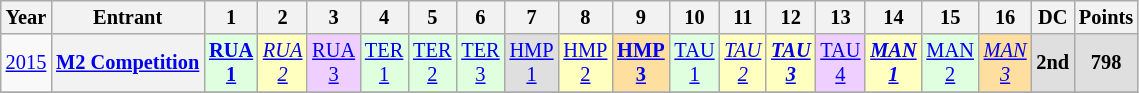<table class="wikitable" style="text-align:center; font-size:85%">
<tr>
<th>Year</th>
<th>Entrant</th>
<th>1</th>
<th>2</th>
<th>3</th>
<th>4</th>
<th>5</th>
<th>6</th>
<th>7</th>
<th>8</th>
<th>9</th>
<th>10</th>
<th>11</th>
<th>12</th>
<th>13</th>
<th>14</th>
<th>15</th>
<th>16</th>
<th>DC</th>
<th>Points</th>
</tr>
<tr>
<td><a href='#'>2015</a></td>
<th nowrap><a href='#'>M2 Competition</a></th>
<td style="background:#DFFFDF;"><strong><a href='#'>RUA<br>1</a></strong><br></td>
<td style="background:#FFFFBF;"><em><a href='#'>RUA<br>2</a></em><br></td>
<td style="background:#EFCFFF;"><a href='#'>RUA<br>3</a><br></td>
<td style="background:#DFFFDF;"><a href='#'>TER<br>1</a><br></td>
<td style="background:#DFFFDF;"><a href='#'>TER<br>2</a><br></td>
<td style="background:#DFFFDF;"><a href='#'>TER<br>3</a><br></td>
<td style="background:#DFDFDF;"><a href='#'>HMP<br>1</a><br></td>
<td style="background:#FFFFBF;"><a href='#'>HMP<br>2</a><br></td>
<td style="background:#FFDF9F;"><strong><a href='#'>HMP<br>3</a></strong><br></td>
<td style="background:#DFFFDF;"><a href='#'>TAU<br>1</a><br></td>
<td style="background:#FFFFBF;"><em><a href='#'>TAU<br>2</a></em><br></td>
<td style="background:#FFFFBF;"><strong><em><a href='#'>TAU<br>3</a></em></strong><br></td>
<td style="background:#EFCFFF;"><a href='#'>TAU<br>4</a><br></td>
<td style="background:#FFFFBF;"><strong><em><a href='#'>MAN<br>1</a></em></strong><br></td>
<td style="background:#DFFFDF;"><a href='#'>MAN<br>2</a><br></td>
<td style="background:#FFDF9F;"><em><a href='#'>MAN<br>3</a></em><br></td>
<th style="background:#DFDFDF;">2nd</th>
<th style="background:#DFDFDF;">798</th>
</tr>
<tr>
</tr>
</table>
